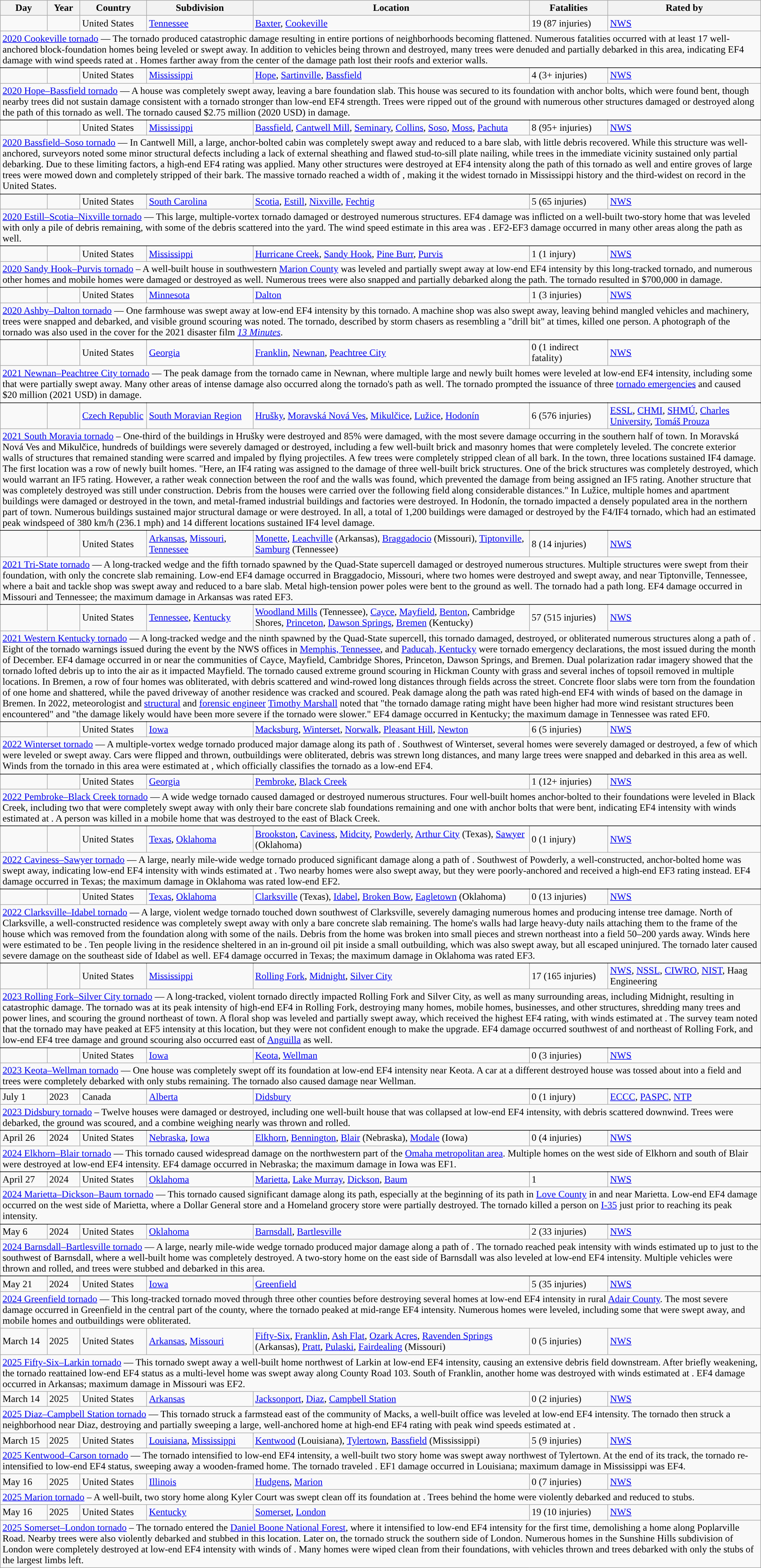<table class="wikitable sortable" style="width:100%;">
<tr>
<th scope="col" align="center" class="unsortable">Day</th>
<th scope="col" align="center" class="unsortable">Year</th>
<th scope="col" align="center">Country</th>
<th scope="col" align="center">Subdivision</th>
<th scope="col" align="center">Location</th>
<th scope="col" align="center">Fatalities</th>
<th scope="col" align="center">Rated by</th>
</tr>
<tr id="2020">
<td></td>
<td></td>
<td>United States</td>
<td><a href='#'>Tennessee</a></td>
<td><a href='#'>Baxter</a>, <a href='#'>Cookeville</a></td>
<td>19 (87 injuries)</td>
<td><a href='#'>NWS</a></td>
</tr>
<tr class="expand-child">
<td colspan="7" style=" border-bottom: 1px solid black;"><a href='#'>2020 Cookeville tornado</a> — The tornado produced catastrophic damage resulting in entire portions of neighborhoods becoming flattened. Numerous fatalities occurred with at least 17 well-anchored block-foundation homes being leveled or swept away. In addition to vehicles being thrown and destroyed, many trees were denuded and partially debarked in this area, indicating EF4 damage with wind speeds rated at . Homes farther away from the center of the damage path lost their roofs and exterior walls.</td>
</tr>
<tr>
<td></td>
<td></td>
<td>United States</td>
<td><a href='#'>Mississippi</a></td>
<td><a href='#'>Hope</a>, <a href='#'>Sartinville</a>, <a href='#'>Bassfield</a></td>
<td>4 (3+ injuries)</td>
<td><a href='#'>NWS</a></td>
</tr>
<tr class="expand-child">
<td colspan="7" style=" border-bottom: 1px solid black;"><a href='#'>2020 Hope–Bassfield tornado</a> — A house was completely swept away, leaving a bare foundation slab. This house was secured to its foundation with anchor bolts, which were found bent, though nearby trees did not sustain damage consistent with a tornado stronger than low-end EF4 strength. Trees were ripped out of the ground with numerous other structures damaged or destroyed along the path of this tornado as well. The tornado caused $2.75 million (2020 USD) in damage.</td>
</tr>
<tr>
<td></td>
<td></td>
<td>United States</td>
<td><a href='#'>Mississippi</a></td>
<td><a href='#'>Bassfield</a>, <a href='#'>Cantwell Mill</a>, <a href='#'>Seminary</a>, <a href='#'>Collins</a>, <a href='#'>Soso</a>, <a href='#'>Moss</a>, <a href='#'>Pachuta</a></td>
<td>8 (95+ injuries)</td>
<td><a href='#'>NWS</a></td>
</tr>
<tr class="expand-child">
<td colspan="7" style=" border-bottom: 1px solid black;"><a href='#'>2020 Bassfield–Soso tornado</a> — In Cantwell Mill, a large, anchor-bolted cabin was completely swept away and reduced to a bare slab, with little debris recovered. While this structure was well-anchored, surveyors noted some minor structural defects including a lack of external sheathing and flawed stud-to-sill plate nailing, while trees in the immediate vicinity sustained only partial debarking. Due to these limiting factors, a high-end EF4 rating was applied. Many other structures were destroyed at EF4 intensity along the path of this tornado as well and entire groves of large trees were mowed down and completely stripped of their bark. The massive tornado reached a width of , making it the widest tornado in Mississippi history and the third-widest on record in the United States.</td>
</tr>
<tr>
<td></td>
<td></td>
<td>United States</td>
<td><a href='#'>South Carolina</a></td>
<td><a href='#'>Scotia</a>, <a href='#'>Estill</a>, <a href='#'>Nixville</a>, <a href='#'>Fechtig</a></td>
<td>5 (65 injuries)</td>
<td><a href='#'>NWS</a></td>
</tr>
<tr class="expand-child">
<td colspan="7" style=" border-bottom: 1px solid black;"><a href='#'>2020 Estill–Scotia–Nixville tornado</a> — This large, multiple-vortex tornado damaged or destroyed numerous structures. EF4 damage was inflicted on a well-built two-story home that was leveled with only a pile of debris remaining, with some of the debris scattered into the yard. The wind speed estimate in this area was . EF2-EF3 damage occurred in many other areas along the path as well.</td>
</tr>
<tr>
<td></td>
<td></td>
<td>United States</td>
<td><a href='#'>Mississippi</a></td>
<td><a href='#'>Hurricane Creek</a>, <a href='#'>Sandy Hook</a>, <a href='#'>Pine Burr</a>, <a href='#'>Purvis</a></td>
<td>1 (1 injury)</td>
<td><a href='#'>NWS</a></td>
</tr>
<tr class="expand-child">
<td colspan="7" style=" border-bottom: 1px solid black;"><a href='#'>2020 Sandy Hook–Purvis tornado</a> – A well-built house in southwestern <a href='#'>Marion County</a> was leveled and partially swept away at low-end EF4 intensity by this long-tracked tornado, and numerous other homes and mobile homes were damaged or destroyed as well. Numerous trees were also snapped and partially debarked along the path. The tornado resulted in $700,000 in damage.</td>
</tr>
<tr>
<td></td>
<td></td>
<td>United States</td>
<td><a href='#'>Minnesota</a></td>
<td><a href='#'>Dalton</a></td>
<td>1 (3 injuries)</td>
<td><a href='#'>NWS</a></td>
</tr>
<tr class="expand-child">
<td colspan="7" style=" border-bottom: 1px solid black;"><a href='#'>2020 Ashby–Dalton tornado</a> — One farmhouse was swept away at low-end EF4 intensity by this tornado. A machine shop was also swept away, leaving behind mangled vehicles and machinery, trees were snapped and debarked, and visible ground scouring was noted. The tornado, described by storm chasers as resembling a "drill bit" at times, killed one person. A photograph of the tornado was also used in the cover for the 2021 disaster film <em><a href='#'>13 Minutes</a></em>.</td>
</tr>
<tr id="2021">
<td></td>
<td></td>
<td>United States</td>
<td><a href='#'>Georgia</a></td>
<td><a href='#'>Franklin</a>, <a href='#'>Newnan</a>, <a href='#'>Peachtree City</a></td>
<td>0 (1 indirect fatality)</td>
<td><a href='#'>NWS</a></td>
</tr>
<tr class="expand-child">
<td colspan="7" style=" border-bottom: 1px solid black;"><a href='#'>2021 Newnan–Peachtree City tornado</a> — The peak damage from the tornado came in Newnan, where multiple large and newly built homes were leveled at low-end EF4 intensity, including some that were partially swept away. Many other areas of intense damage also occurred along the tornado's path as well. The tornado prompted the issuance of three <a href='#'>tornado emergencies</a> and caused $20 million (2021 USD) in damage.</td>
</tr>
<tr>
<td></td>
<td></td>
<td><a href='#'>Czech Republic</a></td>
<td><a href='#'>South Moravian Region</a></td>
<td><a href='#'>Hrušky</a>, <a href='#'>Moravská Nová Ves</a>, <a href='#'>Mikulčice</a>, <a href='#'>Lužice</a>, <a href='#'>Hodonín</a></td>
<td>6 (576 injuries)</td>
<td><a href='#'>ESSL</a>, <a href='#'>CHMI</a>, <a href='#'>SHMÚ</a>, <a href='#'>Charles University</a>, <a href='#'>Tomáš Prouza</a></td>
</tr>
<tr class="expand-child">
<td colspan="7" style=" border-bottom: 1px solid black;"><a href='#'>2021 South Moravia tornado</a> – One-third of the buildings in Hrušky were destroyed and 85% were damaged, with the most severe damage occurring in the southern half of town. In Moravská Nová Ves and Mikulčice, hundreds of buildings were severely damaged or destroyed, including a few well-built brick and masonry homes that were completely leveled. The concrete exterior walls of structures that remained standing were scarred and impaled by flying projectiles. A few trees were completely stripped clean of all bark. In the town, three locations sustained IF4 damage. The first location was a row of newly built homes. "Here, an IF4 rating was assigned to the damage of three well-built brick structures. One of the brick structures was completely destroyed, which would warrant an IF5 rating. However, a rather weak connection between the roof and the walls was found, which prevented the damage from being assigned an IF5 rating. Another structure that was completely destroyed was still under construction. Debris from the houses were carried over the following field along considerable distances." In Lužice, multiple homes and apartment buildings were damaged or destroyed in the town, and metal-framed industrial buildings and factories were destroyed. In Hodonín, the tornado impacted a densely populated area in the northern part of town. Numerous buildings sustained major structural damage or were destroyed. In all, a total of 1,200 buildings were damaged or destroyed by the F4/IF4 tornado, which had an estimated peak windspeed of 380 km/h (236.1 mph) and 14 different locations sustained IF4 level damage.</td>
</tr>
<tr>
<td></td>
<td></td>
<td>United States</td>
<td><a href='#'>Arkansas</a>, <a href='#'>Missouri</a>, <a href='#'>Tennessee</a></td>
<td><a href='#'>Monette</a>, <a href='#'>Leachville</a> (Arkansas), <a href='#'>Braggadocio</a> (Missouri), <a href='#'>Tiptonville</a>, <a href='#'>Samburg</a> (Tennessee)</td>
<td>8 (14 injuries)</td>
<td><a href='#'>NWS</a></td>
</tr>
<tr class="expand-child">
<td colspan="7" style=" border-bottom: 1px solid black;"><a href='#'>2021 Tri-State tornado</a> — A long-tracked wedge and the fifth tornado spawned by the Quad-State supercell damaged or destroyed numerous structures. Multiple structures were swept from their foundation, with only the concrete slab remaining. Low-end EF4 damage occurred in Braggadocio, Missouri, where two homes were destroyed and swept away, and near Tiptonville, Tennessee, where a bait and tackle shop was swept away and reduced to a bare slab. Metal high-tension power poles were bent to the ground as well. The tornado had a path  long. EF4 damage occurred in Missouri and Tennessee; the maximum damage in Arkansas was rated EF3.</td>
</tr>
<tr>
<td></td>
<td></td>
<td>United States</td>
<td><a href='#'>Tennessee</a>, <a href='#'>Kentucky</a></td>
<td><a href='#'>Woodland Mills</a> (Tennessee), <a href='#'>Cayce</a>, <a href='#'>Mayfield</a>, <a href='#'>Benton</a>, Cambridge Shores, <a href='#'>Princeton</a>, <a href='#'>Dawson Springs</a>, <a href='#'>Bremen</a> (Kentucky)</td>
<td>57 (515 injuries)</td>
<td><a href='#'>NWS</a></td>
</tr>
<tr class="expand-child">
<td colspan="7" style=" border-bottom: 1px solid black;"><a href='#'>2021 Western Kentucky tornado</a> — A long-tracked wedge and the ninth spawned by the Quad-State supercell, this tornado damaged, destroyed, or obliterated numerous structures along a path of . Eight of the tornado warnings issued during the event by the NWS offices in <a href='#'>Memphis, Tennessee</a>, and <a href='#'>Paducah, Kentucky</a> were tornado emergency declarations, the most issued during the month of December. EF4 damage occurred in or near the communities of Cayce, Mayfield, Cambridge Shores, Princeton, Dawson Springs, and Bremen. Dual polarization radar imagery showed that the tornado lofted debris up to  into the air as it impacted Mayfield. The tornado caused extreme ground scouring in Hickman County with grass and several inches of topsoil removed in multiple locations. In Bremen, a row of four homes was obliterated, with debris scattered and wind-rowed long distances through fields across the street. Concrete floor slabs were torn from the foundation of one home and shattered, while the paved driveway of another residence was cracked and scoured. Peak damage along the path was rated high-end EF4 with winds of  based on the damage in Bremen. In 2022, meteorologist and <a href='#'>structural</a> and <a href='#'>forensic engineer</a> <a href='#'>Timothy Marshall</a> noted that "the tornado damage rating might have been higher had more wind resistant structures been encountered" and "the damage likely would have been more severe if the tornado were slower." EF4 damage occurred in Kentucky; the maximum damage in Tennessee was rated EF0.</td>
</tr>
<tr id="2022">
<td></td>
<td></td>
<td>United States</td>
<td><a href='#'>Iowa</a></td>
<td><a href='#'>Macksburg</a>, <a href='#'>Winterset</a>, <a href='#'>Norwalk</a>, <a href='#'>Pleasant Hill</a>, <a href='#'>Newton</a></td>
<td>6 (5 injuries)</td>
<td><a href='#'>NWS</a></td>
</tr>
<tr class="expand-child">
<td colspan="7" style=" border-bottom: 1px solid black;"><a href='#'>2022 Winterset tornado</a> — A multiple-vortex wedge tornado produced major damage along its path of . Southwest of Winterset, several homes were severely damaged or destroyed, a few of which were leveled or swept away. Cars were flipped and thrown, outbuildings were obliterated, debris was strewn long distances, and many large trees were snapped and debarked in this area as well. Winds from the tornado in this area were estimated at , which officially classifies the tornado as a low-end EF4.</td>
</tr>
<tr>
<td></td>
<td></td>
<td>United States</td>
<td><a href='#'>Georgia</a></td>
<td><a href='#'>Pembroke</a>, <a href='#'>Black Creek</a></td>
<td>1 (12+ injuries)</td>
<td><a href='#'>NWS</a></td>
</tr>
<tr class="expand-child">
<td colspan="7" style=" border-bottom: 1px solid black;"><a href='#'>2022 Pembroke–Black Creek tornado</a> — A  wide wedge tornado caused damaged or destroyed numerous structures. Four well-built homes anchor-bolted to their foundations were leveled in Black Creek, including two that were completely swept away with only their bare concrete slab foundations remaining and one with anchor bolts that were bent, indicating EF4 intensity with winds estimated at . A person was killed in a mobile home that was destroyed to the east of Black Creek.</td>
</tr>
<tr>
<td></td>
<td></td>
<td>United States</td>
<td><a href='#'>Texas</a>, <a href='#'>Oklahoma</a></td>
<td><a href='#'>Brookston</a>, <a href='#'>Caviness</a>, <a href='#'>Midcity</a>, <a href='#'>Powderly</a>, <a href='#'>Arthur City</a> (Texas), <a href='#'>Sawyer</a> (Oklahoma)</td>
<td>0 (1 injury)</td>
<td><a href='#'>NWS</a></td>
</tr>
<tr class="expand-child">
<td colspan="7" style=" border-bottom: 1px solid black;"><a href='#'>2022 Caviness–Sawyer tornado</a> — A large, nearly mile-wide wedge tornado produced significant damage along a path of . Southwest of Powderly, a well-constructed, anchor-bolted home was swept away, indicating low-end EF4 intensity with winds estimated at . Two nearby homes were also swept away, but they were poorly-anchored and received a high-end EF3 rating instead. EF4 damage occurred in Texas; the maximum damage in Oklahoma was rated low-end EF2.</td>
</tr>
<tr>
<td></td>
<td></td>
<td>United States</td>
<td><a href='#'>Texas</a>, <a href='#'>Oklahoma</a></td>
<td><a href='#'>Clarksville</a> (Texas), <a href='#'>Idabel</a>, <a href='#'>Broken Bow</a>, <a href='#'>Eagletown</a> (Oklahoma)</td>
<td>0 (13 injuries)</td>
<td><a href='#'>NWS</a></td>
</tr>
<tr class="expand-child">
<td colspan="7" style=" border-bottom: 1px solid black;"><a href='#'>2022 Clarksville–Idabel tornado</a> — A large, violent wedge tornado touched down southwest of Clarksville, severely damaging numerous homes and producing intense tree damage. North of Clarksville, a well-constructed residence was completely swept away with only a bare concrete slab remaining. The home's walls had large heavy-duty nails attaching them to the frame of the house which was removed from the foundation along with some of the nails. Debris from the home was broken into small pieces and strewn northeast into a field 50–200 yards away. Winds here were estimated to be . Ten people living in the residence sheltered in an in-ground oil pit inside a small outbuilding, which was also swept away, but all escaped uninjured. The tornado later caused severe damage on the southeast side of Idabel as well. EF4 damage occurred in Texas; the maximum damage in Oklahoma was rated EF3.</td>
</tr>
<tr id="2023">
<td></td>
<td></td>
<td>United States</td>
<td><a href='#'>Mississippi</a></td>
<td><a href='#'>Rolling Fork</a>, <a href='#'>Midnight</a>, <a href='#'>Silver City</a></td>
<td>17 (165 injuries)</td>
<td><a href='#'>NWS</a>, <a href='#'>NSSL</a>, <a href='#'>CIWRO</a>, <a href='#'>NIST</a>, Haag Engineering</td>
</tr>
<tr class="expand-child">
<td colspan="7" style=" border-bottom: 1px solid black;"><a href='#'>2023 Rolling Fork–Silver City tornado</a> — A long-tracked, violent tornado directly impacted Rolling Fork and Silver City, as well as many surrounding areas, including Midnight, resulting in catastrophic damage. The tornado was at its peak intensity of high-end EF4 in Rolling Fork, destroying many homes, mobile homes, businesses, and other structures, shredding many trees and power lines, and scouring the ground northeast of town. A floral shop was leveled and partially swept away, which received the highest EF4 rating, with winds estimated at . The survey team noted that the tornado may have peaked at EF5 intensity at this location, but they were not confident enough to make the upgrade. EF4 damage occurred southwest of and northeast of Rolling Fork, and low-end EF4 tree damage and ground scouring also occurred east of <a href='#'>Anguilla</a> as well.</td>
</tr>
<tr>
<td></td>
<td></td>
<td>United States</td>
<td><a href='#'>Iowa</a></td>
<td><a href='#'>Keota</a>, <a href='#'>Wellman</a></td>
<td>0 (3 injuries)</td>
<td><a href='#'>NWS</a></td>
</tr>
<tr class="expand-child">
<td colspan="7" style=" border-bottom: 1px solid black;"><a href='#'>2023 Keota–Wellman tornado</a> — One house was completely swept off its foundation at low-end EF4 intensity near Keota. A car at a different destroyed house was tossed about  into a field and trees were completely debarked with only stubs remaining. The tornado also caused damage near Wellman.</td>
</tr>
<tr>
<td>July 1</td>
<td>2023</td>
<td>Canada</td>
<td><a href='#'>Alberta</a></td>
<td><a href='#'>Didsbury</a></td>
<td>0 (1 injury)</td>
<td><a href='#'>ECCC</a>, <a href='#'>PASPC</a>, <a href='#'>NTP</a></td>
</tr>
<tr class="expand-child">
<td colspan="7" style=" border-bottom: 1px solid black;"><a href='#'>2023 Didsbury tornado</a> – Twelve houses were damaged or destroyed, including one well-built house that was collapsed at low-end EF4 intensity, with debris scattered downwind. Trees were debarked, the ground was scoured, and a combine weighing nearly  was thrown and rolled.</td>
</tr>
<tr id="2024">
<td>April 26</td>
<td>2024</td>
<td>United States</td>
<td><a href='#'>Nebraska</a>, <a href='#'>Iowa</a></td>
<td><a href='#'>Elkhorn</a>, <a href='#'>Bennington</a>, <a href='#'>Blair</a> (Nebraska), <a href='#'>Modale</a> (Iowa)</td>
<td>0 (4 injuries)</td>
<td><a href='#'>NWS</a></td>
</tr>
<tr class="expand-child">
<td colspan="7" style=" border-bottom: 1px solid black;"><a href='#'>2024 Elkhorn–Blair tornado</a> — This tornado caused widespread damage on the northwestern part of the <a href='#'>Omaha metropolitan area</a>. Multiple homes on the west side of Elkhorn and south of Blair were destroyed at low-end EF4 intensity. EF4 damage occurred in Nebraska; the maximum damage in Iowa was EF1.</td>
</tr>
<tr>
<td>April 27</td>
<td>2024</td>
<td>United States</td>
<td><a href='#'>Oklahoma</a></td>
<td><a href='#'>Marietta</a>, <a href='#'>Lake Murray</a>, <a href='#'>Dickson</a>, <a href='#'>Baum</a></td>
<td>1</td>
<td><a href='#'>NWS</a></td>
</tr>
<tr class="expand-child">
<td colspan="7" style=" border-bottom: 1px solid black;"><a href='#'>2024 Marietta–Dickson–Baum tornado</a> — This tornado caused significant damage along its path, especially at the beginning of its path in <a href='#'>Love County</a> in and near Marietta. Low-end EF4 damage occurred on the west side of Marietta, where a Dollar General store and a Homeland grocery store were partially destroyed. The tornado killed a person on <a href='#'>I-35</a> just prior to reaching its peak intensity.</td>
</tr>
<tr>
<td>May 6</td>
<td>2024</td>
<td>United States</td>
<td><a href='#'>Oklahoma</a></td>
<td><a href='#'>Barnsdall</a>, <a href='#'>Bartlesville</a></td>
<td>2 (33 injuries)</td>
<td><a href='#'>NWS</a></td>
</tr>
<tr class="expand-child">
<td colspan="7" style=" border-bottom: 1px solid black;"><a href='#'>2024 Barnsdall–Bartlesville tornado</a> — A large, nearly mile-wide wedge tornado produced major damage along a path of . The tornado reached peak intensity with winds estimated up to  just to the southwest of Barnsdall, where a well-built home was completely destroyed. A two-story home on the east side of Barnsdall was also leveled at low-end EF4 intensity. Multiple vehicles were thrown and rolled, and trees were stubbed and debarked in this area.</td>
</tr>
<tr>
<td>May 21</td>
<td>2024</td>
<td>United States</td>
<td><a href='#'>Iowa</a></td>
<td><a href='#'>Greenfield</a></td>
<td>5 (35 injuries)</td>
<td><a href='#'>NWS</a></td>
</tr>
<tr>
<td colspan="7"><a href='#'>2024 Greenfield tornado</a> — This long-tracked tornado moved through three other counties before destroying several homes at low-end EF4 intensity in rural <a href='#'>Adair County</a>. The most severe damage occurred in Greenfield in the central part of the county, where the tornado peaked at mid-range EF4 intensity. Numerous homes were leveled, including some that were swept away, and mobile homes and outbuildings were obliterated.</td>
</tr>
<tr id="2025">
<td>March 14</td>
<td>2025</td>
<td>United States</td>
<td><a href='#'>Arkansas</a>, <a href='#'>Missouri</a></td>
<td><a href='#'>Fifty-Six</a>, <a href='#'>Franklin</a>, <a href='#'>Ash Flat</a>, <a href='#'>Ozark Acres</a>, <a href='#'>Ravenden Springs</a> (Arkansas), <a href='#'>Pratt</a>, <a href='#'>Pulaski</a>, <a href='#'>Fairdealing</a> (Missouri)</td>
<td>0 (5 injuries)</td>
<td><a href='#'>NWS</a></td>
</tr>
<tr>
<td colspan="7"><a href='#'>2025 Fifty-Six–Larkin tornado</a> — This tornado swept away a well-built home northwest of Larkin at low-end EF4 intensity, causing an extensive debris field downstream. After briefly weakening, the tornado reattained low-end EF4 status as a multi-level home was swept away along County Road 103. South of Franklin, another home was destroyed with winds estimated at . EF4 damage occurred in Arkansas; maximum damage in Missouri was EF2.</td>
</tr>
<tr>
<td>March 14</td>
<td>2025</td>
<td>United States</td>
<td><a href='#'>Arkansas</a></td>
<td><a href='#'>Jacksonport</a>, <a href='#'>Diaz</a>, <a href='#'>Campbell Station</a></td>
<td>0 (2 injuries)</td>
<td><a href='#'>NWS</a></td>
</tr>
<tr>
<td colspan="7"><a href='#'>2025 Diaz–Campbell Station tornado</a> — This tornado struck a farmstead east of the community of Macks, a well-built office was leveled at low-end EF4 intensity. The tornado then struck a neighborhood near Diaz, destroying and partially sweeping a large, well-anchored home at high-end EF4 rating with peak wind speeds estimated at .</td>
</tr>
<tr>
<td>March 15</td>
<td>2025</td>
<td>United States</td>
<td><a href='#'>Louisiana</a>, <a href='#'>Mississippi</a></td>
<td><a href='#'>Kentwood</a> (Louisiana), <a href='#'>Tylertown</a>, <a href='#'>Bassfield</a> (Mississippi)</td>
<td>5 (9 injuries)</td>
<td><a href='#'>NWS</a></td>
</tr>
<tr>
<td colspan="7"><a href='#'>2025 Kentwood–Carson tornado</a> — The tornado intensified to low-end EF4 intensity, a well-built two story home was swept away northwest of Tylertown. At the end of its track, the tornado re-intensified to low-end EF4 status, sweeping away a wooden-framed home. The tornado traveled . EF1 damage occurred in Louisiana; maximum damage in Mississippi was EF4.</td>
</tr>
<tr>
<td>May 16</td>
<td>2025</td>
<td>United States</td>
<td><a href='#'>Illinois</a></td>
<td><a href='#'>Hudgens</a>, <a href='#'>Marion</a></td>
<td>0 (7 injuries)</td>
<td><a href='#'>NWS</a></td>
</tr>
<tr>
<td colspan="7"><a href='#'>2025 Marion tornado</a> – A well-built, two story home along Kyler Court was swept clean off its foundation at . Trees behind the home were violently debarked and reduced to stubs.</td>
</tr>
<tr>
<td>May 16</td>
<td>2025</td>
<td>United States</td>
<td><a href='#'>Kentucky</a></td>
<td><a href='#'>Somerset</a>, <a href='#'>London</a></td>
<td>19 (10 injuries)</td>
<td><a href='#'>NWS</a></td>
</tr>
<tr>
<td colspan="7"><a href='#'>2025 Somerset–London tornado</a> – The tornado entered the <a href='#'>Daniel Boone National Forest</a>, where it intensified to low-end EF4 intensity for the first time, demolishing a home along Poplarville Road. Nearby trees were also violently debarked and stubbed in this location. Later on, the tornado struck the southern side of London. Numerous homes in the Sunshine Hills subdivision of London were completely destroyed at low-end EF4 intensity with winds of . Many homes were wiped clean from their foundations, with vehicles thrown and trees debarked with only the stubs of the largest limbs left.</td>
</tr>
</table>
